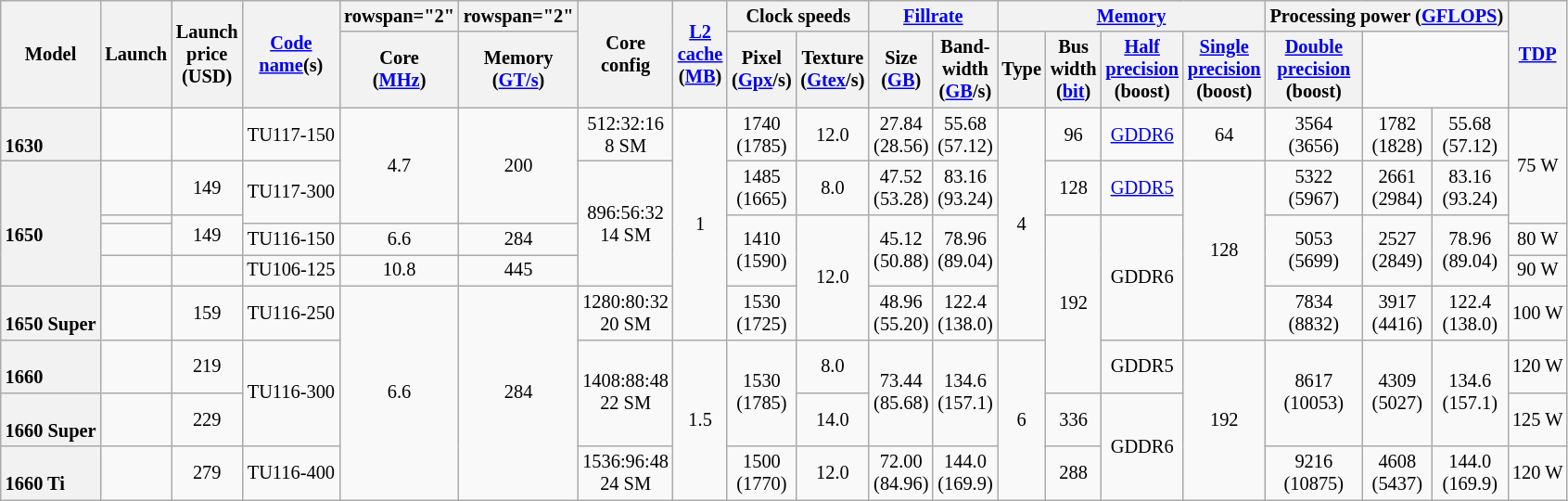<table class="wikitable sortable sort-under mw-datatable" style="font-size: 85%; text-align: center;">
<tr>
<th rowspan="2">Model</th>
<th rowspan="2">Launch</th>
<th rowspan="2">Launch<br>price<br>(USD)</th>
<th rowspan="2"><a href='#'>Code<br>name</a>(s)</th>
<th>rowspan="2" </th>
<th>rowspan="2" </th>
<th rowspan="2">Core<br>config</th>
<th rowspan="2"><a href='#'>L2<br>cache</a><br>(<a href='#'>MB</a>)</th>
<th colspan="2">Clock speeds</th>
<th colspan="2"><a href='#'>Fillrate</a></th>
<th colspan="4"><a href='#'>Memory</a></th>
<th colspan="3">Processing power (<a href='#'>GFLOPS</a>)</th>
<th rowspan="2"><a href='#'>TDP</a></th>
</tr>
<tr>
<th>Core<br>(<a href='#'>MHz</a>)</th>
<th>Memory<br>(<a href='#'>GT/s</a>)</th>
<th>Pixel<br>(<a href='#'>Gpx</a>/s)</th>
<th>Texture<br>(<a href='#'>Gtex</a>/s)</th>
<th>Size<br>(<a href='#'>GB</a>)</th>
<th>Band-<br>width<br>(<a href='#'>GB</a>/s)</th>
<th>Type</th>
<th>Bus<br>width<br>(<a href='#'>bit</a>)</th>
<th><a href='#'>Half<br>precision</a><br>(boost)</th>
<th><a href='#'>Single<br>precision</a><br>(boost)</th>
<th><a href='#'>Double<br>precision</a><br>(boost)</th>
</tr>
<tr>
<th style="text-align:left;"><br>1630</th>
<td></td>
<td></td>
<td>TU117-150</td>
<td rowspan="3">4.7</td>
<td rowspan="3">200</td>
<td>512:32:16<br>8 SM</td>
<td rowspan="6">1</td>
<td>1740<br>(1785)</td>
<td>12.0</td>
<td>27.84<br>(28.56)</td>
<td>55.68<br>(57.12)</td>
<td rowspan="6">4</td>
<td>96</td>
<td><a href='#'>GDDR6</a></td>
<td>64</td>
<td>3564<br>(3656)</td>
<td>1782<br>(1828)</td>
<td>55.68<br>(57.12)</td>
<td rowspan="3">75 W</td>
</tr>
<tr>
<th rowspan="4" style="text-align:left;"><br>1650</th>
<td></td>
<td>149</td>
<td rowspan="2">TU117-300</td>
<td rowspan="4">896:56:32<br>14 SM</td>
<td>1485<br>(1665)</td>
<td>8.0</td>
<td>47.52<br>(53.28)</td>
<td>83.16<br>(93.24)</td>
<td>128</td>
<td><a href='#'>GDDR5</a></td>
<td rowspan="5">128</td>
<td>5322<br>(5967)</td>
<td>2661<br>(2984)</td>
<td>83.16<br>(93.24)</td>
</tr>
<tr>
<td></td>
<td rowspan="2">149</td>
<td rowspan="3">1410<br>(1590)</td>
<td rowspan="4">12.0</td>
<td rowspan="3">45.12<br>(50.88)</td>
<td rowspan="3">78.96<br>(89.04)</td>
<td rowspan="5">192</td>
<td rowspan="4">GDDR6</td>
<td rowspan="3">5053<br>(5699)</td>
<td rowspan="3">2527<br>(2849)</td>
<td rowspan="3">78.96<br>(89.04)</td>
</tr>
<tr>
<td></td>
<td>TU116-150</td>
<td>6.6</td>
<td>284</td>
<td>80 W</td>
</tr>
<tr>
<td></td>
<td></td>
<td>TU106-125</td>
<td>10.8</td>
<td>445</td>
<td>90 W</td>
</tr>
<tr>
<th style="text-align:left;"><br>1650 Super</th>
<td></td>
<td>159</td>
<td>TU116-250</td>
<td rowspan="4">6.6</td>
<td rowspan="4">284</td>
<td>1280:80:32<br>20 SM</td>
<td>1530<br>(1725)</td>
<td>48.96<br>(55.20)</td>
<td>122.4<br>(138.0)</td>
<td>7834<br>(8832)</td>
<td>3917<br>(4416)</td>
<td>122.4<br>(138.0)</td>
<td>100 W</td>
</tr>
<tr>
<th style="text-align:left;"><br>1660</th>
<td></td>
<td>219</td>
<td rowspan="2">TU116-300</td>
<td rowspan="2">1408:88:48<br>22 SM</td>
<td rowspan="3">1.5</td>
<td rowspan="2">1530<br>(1785)</td>
<td>8.0</td>
<td rowspan="2">73.44<br>(85.68)</td>
<td rowspan="2">134.6<br>(157.1)</td>
<td rowspan="3">6</td>
<td>GDDR5</td>
<td rowspan="3">192</td>
<td rowspan="2">8617<br>(10053)</td>
<td rowspan="2">4309<br>(5027)</td>
<td rowspan="2">134.6<br>(157.1)</td>
<td>120 W</td>
</tr>
<tr>
<th style="text-align:left;"><br>1660 Super</th>
<td></td>
<td>229</td>
<td>14.0</td>
<td>336</td>
<td rowspan="2">GDDR6</td>
<td>125 W</td>
</tr>
<tr>
<th style="text-align:left;"><br>1660 Ti</th>
<td></td>
<td>279</td>
<td>TU116-400</td>
<td>1536:96:48<br>24 SM</td>
<td>1500<br>(1770)</td>
<td>12.0</td>
<td>72.00<br>(84.96)</td>
<td>144.0<br>(169.9)</td>
<td>288</td>
<td>9216<br>(10875)</td>
<td>4608<br>(5437)</td>
<td>144.0<br>(169.9)</td>
<td>120 W</td>
</tr>
</table>
